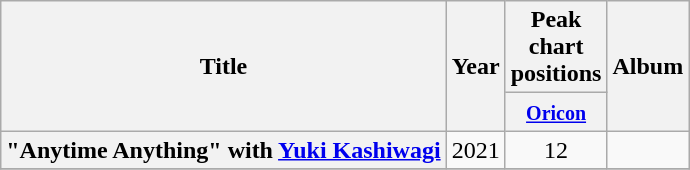<table class="wikitable plainrowheaders" style="text-align:center;">
<tr>
<th scope="col" rowspan="2">Title</th>
<th scope="col" rowspan="2">Year</th>
<th scope="col" colspan="1">Peak <br> chart <br> positions</th>
<th scope="col" rowspan="2">Album</th>
</tr>
<tr>
<th scope="col" style="width:2.5em;"><small><a href='#'>Oricon</a></small></th>
</tr>
<tr>
<th scope="row">"Anytime Anything" with <a href='#'>Yuki Kashiwagi</a></th>
<td>2021</td>
<td>12</td>
<td></td>
</tr>
<tr>
</tr>
</table>
